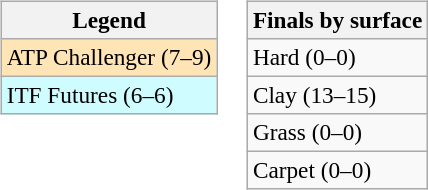<table>
<tr valign=top>
<td><br><table class=wikitable style=font-size:97%>
<tr>
<th>Legend</th>
</tr>
<tr bgcolor=moccasin>
<td>ATP Challenger (7–9)</td>
</tr>
<tr bgcolor=cffcff>
<td>ITF Futures (6–6)</td>
</tr>
</table>
</td>
<td><br><table class=wikitable style=font-size:97%>
<tr>
<th>Finals by surface</th>
</tr>
<tr>
<td>Hard (0–0)</td>
</tr>
<tr>
<td>Clay (13–15)</td>
</tr>
<tr>
<td>Grass (0–0)</td>
</tr>
<tr>
<td>Carpet (0–0)</td>
</tr>
</table>
</td>
</tr>
</table>
